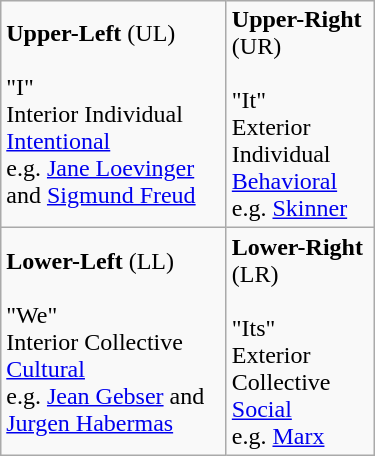<table class="wikitable center"  style="float:right; width:250px;">
<tr>
<td><strong>Upper-Left</strong> (UL)<br><br>"I"<br>
Interior Individual<br>
<a href='#'>Intentional</a><br>e.g. <a href='#'>Jane Loevinger</a> and <a href='#'>Sigmund Freud</a></td>
<td><strong>Upper-Right</strong> (UR)<br><br>"It"<br>
Exterior Individual<br>
<a href='#'>Behavioral</a><br>e.g. <a href='#'>Skinner</a></td>
</tr>
<tr>
<td><strong>Lower-Left</strong> (LL)<br><br>"We"<br>
Interior Collective<br>
<a href='#'>Cultural</a><br>e.g. <a href='#'>Jean Gebser</a> and <a href='#'>Jurgen Habermas</a></td>
<td><strong>Lower-Right</strong> (LR)<br><br>"Its"<br>
Exterior Collective<br>
<a href='#'>Social</a><br>e.g. <a href='#'>Marx</a></td>
</tr>
</table>
